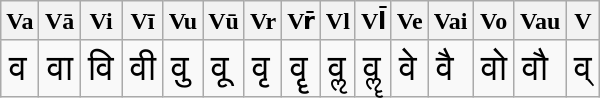<table class="wikitable">
<tr>
<th>Va</th>
<th>Vā</th>
<th>Vi</th>
<th>Vī</th>
<th>Vu</th>
<th>Vū</th>
<th>Vr</th>
<th>Vr̄</th>
<th>Vl</th>
<th>Vl̄</th>
<th>Ve</th>
<th>Vai</th>
<th>Vo</th>
<th>Vau</th>
<th>V</th>
</tr>
<tr style="font-size: 150%;">
<td>व</td>
<td>वा</td>
<td>वि</td>
<td>वी</td>
<td>वु</td>
<td>वू</td>
<td>वृ</td>
<td>वॄ</td>
<td>वॢ</td>
<td>वॣ</td>
<td>वे</td>
<td>वै</td>
<td>वो</td>
<td>वौ</td>
<td>व्</td>
</tr>
</table>
